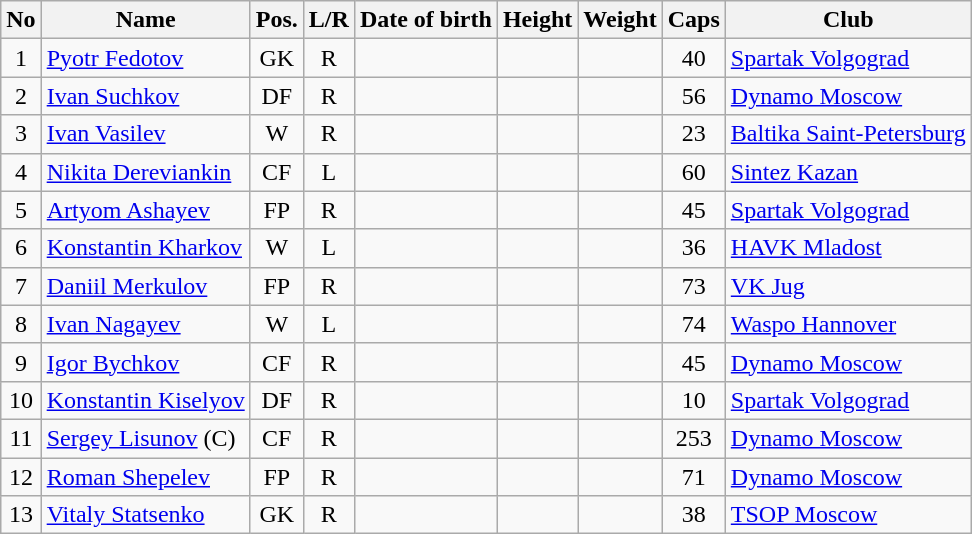<table class="wikitable sortable" style="text-align:center;">
<tr>
<th>No</th>
<th>Name</th>
<th>Pos.</th>
<th>L/R</th>
<th>Date of birth</th>
<th>Height</th>
<th>Weight</th>
<th>Caps</th>
<th>Club</th>
</tr>
<tr>
<td>1</td>
<td align=left><a href='#'>Pyotr Fedotov</a></td>
<td>GK</td>
<td>R</td>
<td align=left></td>
<td></td>
<td></td>
<td>40</td>
<td align=left> <a href='#'>Spartak Volgograd</a></td>
</tr>
<tr>
<td>2</td>
<td align=left><a href='#'>Ivan Suchkov</a></td>
<td>DF</td>
<td>R</td>
<td align=left></td>
<td></td>
<td></td>
<td>56</td>
<td align=left> <a href='#'>Dynamo Moscow</a></td>
</tr>
<tr>
<td>3</td>
<td align=left><a href='#'>Ivan Vasilev</a></td>
<td>W</td>
<td>R</td>
<td align=left></td>
<td></td>
<td></td>
<td>23</td>
<td align=left> <a href='#'>Baltika Saint-Petersburg</a></td>
</tr>
<tr>
<td>4</td>
<td align=left><a href='#'>Nikita Dereviankin</a></td>
<td>CF</td>
<td>L</td>
<td align=left></td>
<td></td>
<td></td>
<td>60</td>
<td align=left> <a href='#'>Sintez Kazan</a></td>
</tr>
<tr>
<td>5</td>
<td align=left><a href='#'>Artyom Ashayev</a></td>
<td>FP</td>
<td>R</td>
<td align=left></td>
<td></td>
<td></td>
<td>45</td>
<td align=left> <a href='#'>Spartak Volgograd</a></td>
</tr>
<tr>
<td>6</td>
<td align=left><a href='#'>Konstantin Kharkov</a></td>
<td>W</td>
<td>L</td>
<td align=left></td>
<td></td>
<td></td>
<td>36</td>
<td align=left> <a href='#'>HAVK Mladost</a></td>
</tr>
<tr>
<td>7</td>
<td align=left><a href='#'>Daniil Merkulov</a></td>
<td>FP</td>
<td>R</td>
<td align=left></td>
<td></td>
<td></td>
<td>73</td>
<td align=left> <a href='#'>VK Jug</a></td>
</tr>
<tr>
<td>8</td>
<td align=left><a href='#'>Ivan Nagayev</a></td>
<td>W</td>
<td>L</td>
<td align=left></td>
<td></td>
<td></td>
<td>74</td>
<td align=left> <a href='#'>Waspo Hannover</a></td>
</tr>
<tr>
<td>9</td>
<td align=left><a href='#'>Igor Bychkov</a></td>
<td>CF</td>
<td>R</td>
<td align=left></td>
<td></td>
<td></td>
<td>45</td>
<td align=left> <a href='#'>Dynamo Moscow</a></td>
</tr>
<tr>
<td>10</td>
<td align=left><a href='#'>Konstantin Kiselyov</a></td>
<td>DF</td>
<td>R</td>
<td align=left></td>
<td></td>
<td></td>
<td>10</td>
<td align=left> <a href='#'>Spartak Volgograd</a></td>
</tr>
<tr>
<td>11</td>
<td align=left><a href='#'>Sergey Lisunov</a> (C)</td>
<td>CF</td>
<td>R</td>
<td align=left></td>
<td></td>
<td></td>
<td>253</td>
<td align=left> <a href='#'>Dynamo Moscow</a></td>
</tr>
<tr>
<td>12</td>
<td align=left><a href='#'>Roman Shepelev</a></td>
<td>FP</td>
<td>R</td>
<td align=left></td>
<td></td>
<td></td>
<td>71</td>
<td align=left> <a href='#'>Dynamo Moscow</a></td>
</tr>
<tr>
<td>13</td>
<td align=left><a href='#'>Vitaly Statsenko</a></td>
<td>GK</td>
<td>R</td>
<td align=left></td>
<td></td>
<td></td>
<td>38</td>
<td align=left> <a href='#'>TSOP Moscow</a></td>
</tr>
</table>
